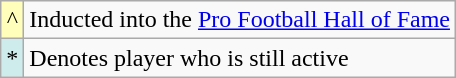<table class="wikitable">
<tr>
<td style="text-align:center; background:#ffb;">^</td>
<td>Inducted into the <a href='#'>Pro Football Hall of Fame</a></td>
</tr>
<tr>
<td style="text-align:center; background:#cfecec;">*</td>
<td>Denotes player who is still active</td>
</tr>
</table>
